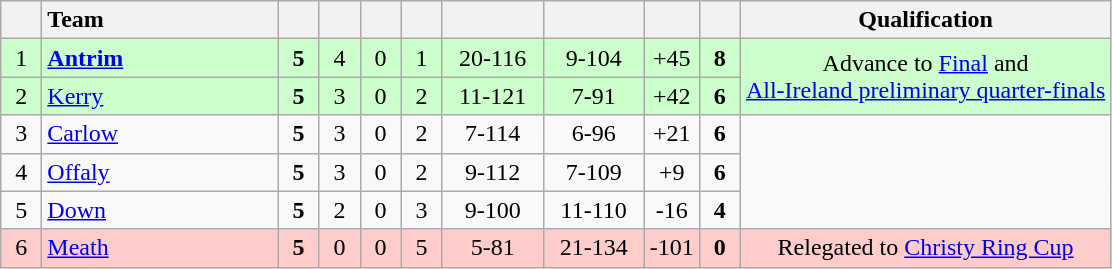<table class="wikitable" style="text-align:center">
<tr>
<th width="20"></th>
<th width="150" style="text-align:left;">Team</th>
<th width="20"></th>
<th width="20"></th>
<th width="20"></th>
<th width="20"></th>
<th width="60"></th>
<th width="60"></th>
<th width="20"></th>
<th width="20"></th>
<th>Qualification</th>
</tr>
<tr style="background:#ccffcc">
<td>1</td>
<td align="left"> <a href='#'><strong>Antrim</strong></a></td>
<td><strong>5</strong></td>
<td>4</td>
<td>0</td>
<td>1</td>
<td>20-116</td>
<td>9-104</td>
<td>+45</td>
<td><strong>8</strong></td>
<td rowspan="2">Advance to <a href='#'>Final</a> and <br><a href='#'>All-Ireland preliminary quarter-finals</a></td>
</tr>
<tr style="background:#ccffcc">
<td>2</td>
<td align="left"> <a href='#'>Kerry</a></td>
<td><strong>5</strong></td>
<td>3</td>
<td>0</td>
<td>2</td>
<td>11-121</td>
<td>7-91</td>
<td>+42</td>
<td><strong>6</strong></td>
</tr>
<tr>
<td>3</td>
<td align="left"> <a href='#'>Carlow</a></td>
<td><strong>5</strong></td>
<td>3</td>
<td>0</td>
<td>2</td>
<td>7-114</td>
<td>6-96</td>
<td>+21</td>
<td><strong>6</strong></td>
<td rowspan="3"></td>
</tr>
<tr>
<td>4</td>
<td align="left"> <a href='#'>Offaly</a></td>
<td><strong>5</strong></td>
<td>3</td>
<td>0</td>
<td>2</td>
<td>9-112</td>
<td>7-109</td>
<td>+9</td>
<td><strong>6</strong></td>
</tr>
<tr>
<td>5</td>
<td align="left"> <a href='#'>Down</a></td>
<td><strong>5</strong></td>
<td>2</td>
<td>0</td>
<td>3</td>
<td>9-100</td>
<td>11-110</td>
<td>-16</td>
<td><strong>4</strong></td>
</tr>
<tr style="background:#ffcccc">
<td>6</td>
<td align="left"> <a href='#'>Meath</a></td>
<td><strong>5</strong></td>
<td>0</td>
<td>0</td>
<td>5</td>
<td>5-81</td>
<td>21-134</td>
<td>-101</td>
<td><strong>0</strong></td>
<td>Relegated to <a href='#'>Christy Ring Cup</a></td>
</tr>
</table>
